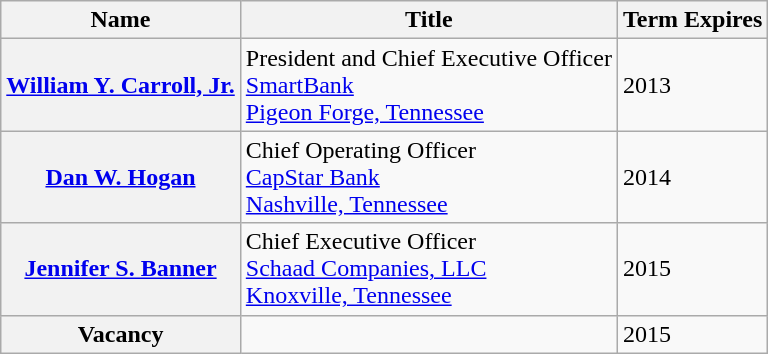<table class="wikitable sortable">
<tr>
<th>Name</th>
<th>Title</th>
<th>Term Expires</th>
</tr>
<tr>
<th><a href='#'>William Y. Carroll, Jr.</a></th>
<td>President and Chief Executive Officer<br><a href='#'>SmartBank</a><br><a href='#'>Pigeon Forge, Tennessee</a></td>
<td>2013</td>
</tr>
<tr>
<th><a href='#'>Dan W. Hogan</a></th>
<td>Chief Operating Officer<br><a href='#'>CapStar Bank</a><br><a href='#'>Nashville, Tennessee</a></td>
<td>2014</td>
</tr>
<tr>
<th><a href='#'>Jennifer S. Banner</a></th>
<td>Chief Executive Officer<br><a href='#'>Schaad Companies, LLC</a><br><a href='#'>Knoxville, Tennessee</a></td>
<td>2015</td>
</tr>
<tr>
<th>Vacancy</th>
<td></td>
<td>2015</td>
</tr>
</table>
